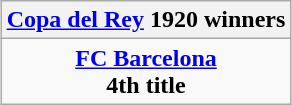<table class="wikitable" style="text-align: center; margin: 0 auto;">
<tr>
<th><a href='#'>Copa del Rey</a> 1920 winners</th>
</tr>
<tr>
<td><strong><a href='#'>FC Barcelona</a></strong><br><strong>4th title</strong></td>
</tr>
</table>
